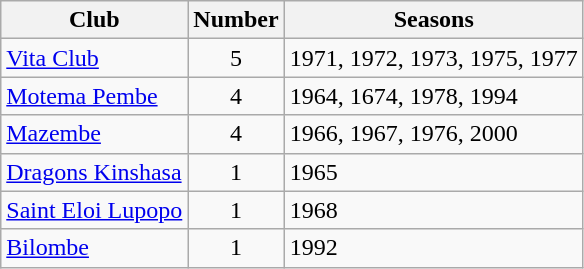<table class="wikitable sortable">
<tr>
<th>Club</th>
<th>Number</th>
<th>Seasons</th>
</tr>
<tr>
<td><a href='#'>Vita Club</a></td>
<td style="text-align:center">5</td>
<td>1971, 1972, 1973, 1975, 1977</td>
</tr>
<tr>
<td><a href='#'>Motema Pembe</a></td>
<td style="text-align:center">4</td>
<td>1964, 1674, 1978, 1994</td>
</tr>
<tr>
<td><a href='#'>Mazembe</a></td>
<td style="text-align:center">4</td>
<td>1966, 1967, 1976, 2000</td>
</tr>
<tr>
<td><a href='#'>Dragons Kinshasa</a></td>
<td style="text-align:center">1</td>
<td>1965</td>
</tr>
<tr>
<td><a href='#'>Saint Eloi Lupopo</a></td>
<td style="text-align:center">1</td>
<td>1968</td>
</tr>
<tr>
<td><a href='#'>Bilombe</a></td>
<td style="text-align:center">1</td>
<td>1992</td>
</tr>
</table>
